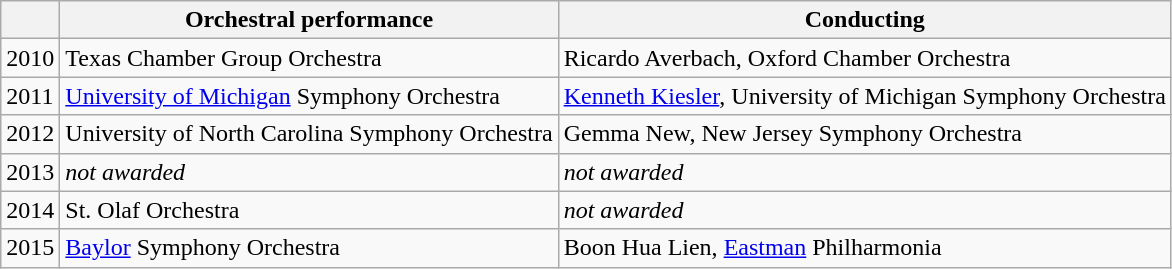<table class="wikitable">
<tr>
<th></th>
<th>Orchestral performance</th>
<th>Conducting</th>
</tr>
<tr>
<td>2010</td>
<td>Texas Chamber Group Orchestra</td>
<td>Ricardo Averbach, Oxford Chamber Orchestra</td>
</tr>
<tr>
<td>2011</td>
<td><a href='#'>University of Michigan</a> Symphony Orchestra</td>
<td><a href='#'>Kenneth Kiesler</a>, University of Michigan Symphony Orchestra</td>
</tr>
<tr>
<td>2012</td>
<td>University of North Carolina Symphony Orchestra</td>
<td>Gemma New, New Jersey Symphony Orchestra</td>
</tr>
<tr>
<td>2013</td>
<td><em>not awarded</em></td>
<td><em>not awarded</em></td>
</tr>
<tr>
<td>2014</td>
<td>St. Olaf Orchestra</td>
<td><em>not awarded</em></td>
</tr>
<tr>
<td>2015</td>
<td><a href='#'>Baylor</a> Symphony Orchestra</td>
<td>Boon Hua Lien, <a href='#'>Eastman</a> Philharmonia</td>
</tr>
</table>
